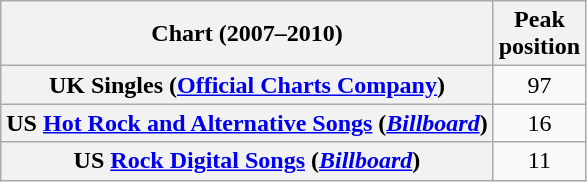<table class="wikitable sortable plainrowheaders">
<tr>
<th>Chart (2007–2010)</th>
<th>Peak<br>position</th>
</tr>
<tr>
<th scope="row">UK Singles (<a href='#'>Official Charts Company</a>)</th>
<td style="text-align:center;">97</td>
</tr>
<tr>
<th scope="row">US <a href='#'>Hot Rock and Alternative Songs</a> (<em><a href='#'>Billboard</a></em>)</th>
<td style="text-align:center;">16</td>
</tr>
<tr>
<th scope="row">US <a href='#'>Rock Digital Songs</a> (<em><a href='#'>Billboard</a></em>)</th>
<td style="text-align:center;">11</td>
</tr>
</table>
